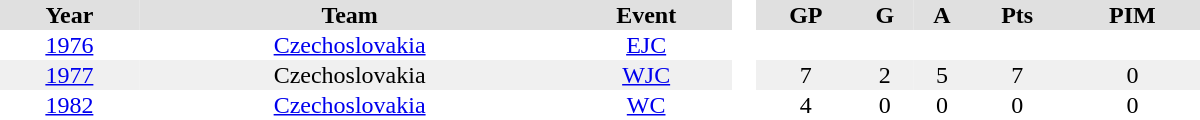<table border="0" cellpadding="1" cellspacing="0" style="text-align:center; width:50em">
<tr ALIGN="center" bgcolor="#e0e0e0">
<th>Year</th>
<th>Team</th>
<th>Event</th>
<th rowspan="99" bgcolor="#ffffff"> </th>
<th>GP</th>
<th>G</th>
<th>A</th>
<th>Pts</th>
<th>PIM</th>
</tr>
<tr>
<td><a href='#'>1976</a></td>
<td><a href='#'>Czechoslovakia</a></td>
<td><a href='#'>EJC</a></td>
<td></td>
<td></td>
<td></td>
<td></td>
<td></td>
</tr>
<tr bgcolor="#f0f0f0">
<td><a href='#'>1977</a></td>
<td>Czechoslovakia</td>
<td><a href='#'>WJC</a></td>
<td>7</td>
<td>2</td>
<td>5</td>
<td>7</td>
<td>0</td>
</tr>
<tr>
<td><a href='#'>1982</a></td>
<td><a href='#'>Czechoslovakia</a></td>
<td><a href='#'>WC</a></td>
<td>4</td>
<td>0</td>
<td>0</td>
<td>0</td>
<td>0</td>
</tr>
</table>
